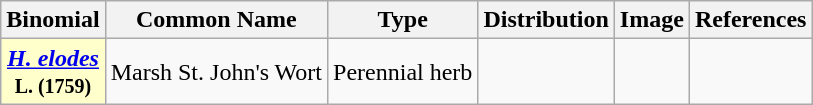<table class="wikitable mw-collapsible ">
<tr>
<th>Binomial</th>
<th>Common Name</th>
<th>Type</th>
<th>Distribution</th>
<th>Image</th>
<th>References</th>
</tr>
<tr>
<th scope="row" align="left" style="background:#FFFFCC;"><em><a href='#'>H. elodes</a></em><br><small>L. (1759)</small></th>
<td>Marsh St. John's Wort</td>
<td>Perennial herb</td>
<td></td>
<td></td>
<td></td>
</tr>
</table>
